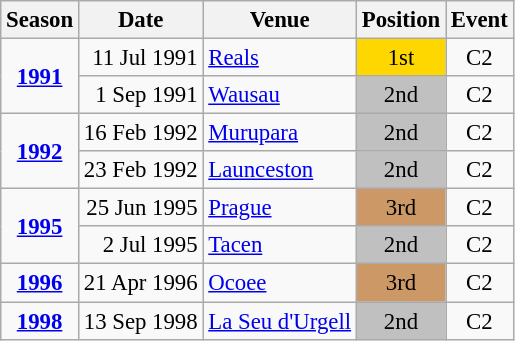<table class="wikitable" style="text-align:center; font-size:95%;">
<tr>
<th>Season</th>
<th>Date</th>
<th>Venue</th>
<th>Position</th>
<th>Event</th>
</tr>
<tr>
<td rowspan=2><strong><a href='#'>1991</a></strong></td>
<td align=right>11 Jul 1991</td>
<td align=left><a href='#'>Reals</a></td>
<td bgcolor=gold>1st</td>
<td>C2</td>
</tr>
<tr>
<td align=right>1 Sep 1991</td>
<td align=left><a href='#'>Wausau</a></td>
<td bgcolor=silver>2nd</td>
<td>C2</td>
</tr>
<tr>
<td rowspan=2><strong><a href='#'>1992</a></strong></td>
<td align=right>16 Feb 1992</td>
<td align=left><a href='#'>Murupara</a></td>
<td bgcolor=silver>2nd</td>
<td>C2</td>
</tr>
<tr>
<td align=right>23 Feb 1992</td>
<td align=left><a href='#'>Launceston</a></td>
<td bgcolor=silver>2nd</td>
<td>C2</td>
</tr>
<tr>
<td rowspan=2><strong><a href='#'>1995</a></strong></td>
<td align=right>25 Jun 1995</td>
<td align=left><a href='#'>Prague</a></td>
<td bgcolor=cc9966>3rd</td>
<td>C2</td>
</tr>
<tr>
<td align=right>2 Jul 1995</td>
<td align=left><a href='#'>Tacen</a></td>
<td bgcolor=silver>2nd</td>
<td>C2</td>
</tr>
<tr>
<td><strong><a href='#'>1996</a></strong></td>
<td align=right>21 Apr 1996</td>
<td align=left><a href='#'>Ocoee</a></td>
<td bgcolor=cc9966>3rd</td>
<td>C2</td>
</tr>
<tr>
<td><strong><a href='#'>1998</a></strong></td>
<td align=right>13 Sep 1998</td>
<td align=left><a href='#'>La Seu d'Urgell</a></td>
<td bgcolor=silver>2nd</td>
<td>C2</td>
</tr>
</table>
